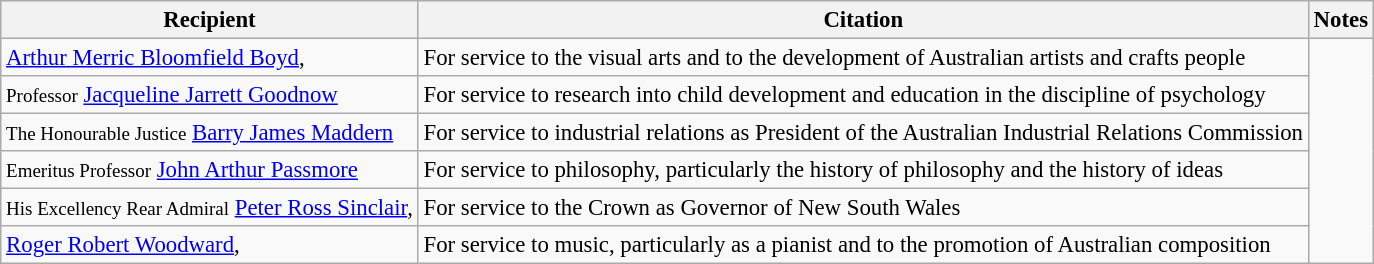<table class="wikitable" style="font-size:95%;">
<tr>
<th>Recipient</th>
<th>Citation</th>
<th>Notes</th>
</tr>
<tr>
<td><a href='#'>Arthur Merric Bloomfield Boyd</a>, </td>
<td>For service to the visual arts and to the development of Australian artists and crafts people</td>
<td rowspan="6"></td>
</tr>
<tr>
<td><small>Professor</small> <a href='#'>Jacqueline Jarrett Goodnow</a></td>
<td>For service to research into child development and education in the discipline of psychology</td>
</tr>
<tr>
<td><small>The Honourable Justice</small> <a href='#'>Barry James Maddern</a></td>
<td>For service to industrial relations as President of the Australian Industrial Relations Commission</td>
</tr>
<tr>
<td><small>Emeritus Professor</small> <a href='#'>John Arthur Passmore</a></td>
<td>For service to philosophy, particularly the history of philosophy and the history of ideas</td>
</tr>
<tr>
<td><small>His Excellency Rear Admiral</small> <a href='#'>Peter Ross Sinclair</a>, </td>
<td>For service to the Crown as Governor of New South Wales</td>
</tr>
<tr>
<td><a href='#'>Roger Robert Woodward</a>, </td>
<td>For service to music, particularly as a pianist and to the promotion of Australian composition</td>
</tr>
</table>
